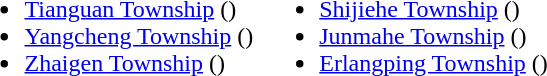<table>
<tr>
<td valign="top"><br><ul><li><a href='#'>Tianguan Township</a> ()</li><li><a href='#'>Yangcheng Township</a> ()</li><li><a href='#'>Zhaigen Township</a> ()</li></ul></td>
<td valign="top"><br><ul><li><a href='#'>Shijiehe Township</a> ()</li><li><a href='#'>Junmahe Township</a> ()</li><li><a href='#'>Erlangping Township</a> ()</li></ul></td>
</tr>
</table>
